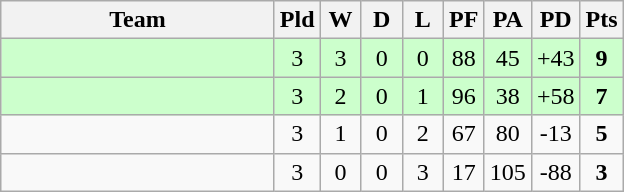<table class="wikitable" style="text-align:center;">
<tr>
<th width=175>Team</th>
<th width=20 abbr="Played">Pld</th>
<th width=20 abbr="Won">W</th>
<th width=20 abbr="Drawn">D</th>
<th width=20 abbr="Lost">L</th>
<th width=20 abbr="Points for">PF</th>
<th width=20 abbr="Points against">PA</th>
<th width=25 abbr="Points difference">PD</th>
<th width=20 abbr="Points">Pts</th>
</tr>
<tr bgcolor=ccffcc>
<td align=left></td>
<td>3</td>
<td>3</td>
<td>0</td>
<td>0</td>
<td>88</td>
<td>45</td>
<td>+43</td>
<td><strong>9</strong></td>
</tr>
<tr bgcolor=ccffcc>
<td align=left></td>
<td>3</td>
<td>2</td>
<td>0</td>
<td>1</td>
<td>96</td>
<td>38</td>
<td>+58</td>
<td><strong>7</strong></td>
</tr>
<tr>
<td align=left></td>
<td>3</td>
<td>1</td>
<td>0</td>
<td>2</td>
<td>67</td>
<td>80</td>
<td>-13</td>
<td><strong>5</strong></td>
</tr>
<tr>
<td align=left></td>
<td>3</td>
<td>0</td>
<td>0</td>
<td>3</td>
<td>17</td>
<td>105</td>
<td>-88</td>
<td><strong>3</strong></td>
</tr>
</table>
